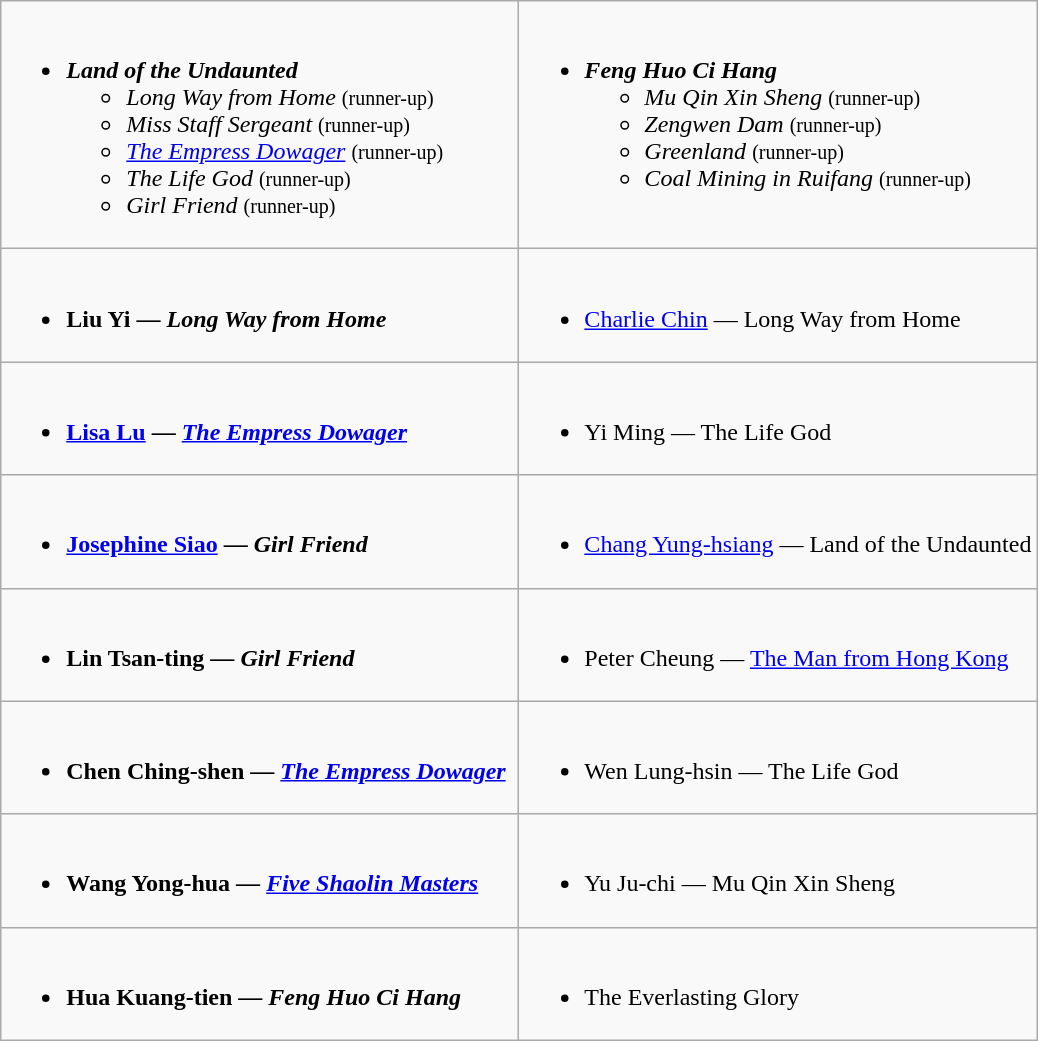<table class=wikitable>
<tr>
<td valign="top" width="50%"><br><ul><li><strong><em>Land of the Undaunted</em></strong><ul><li><em>Long Way from Home</em> <small>(runner-up)</small></li><li><em>Miss Staff Sergeant</em> <small>(runner-up)</small></li><li><em><a href='#'>The Empress Dowager</a></em> <small>(runner-up)</small></li><li><em>The Life God</em> <small>(runner-up)</small></li><li><em>Girl Friend</em> <small>(runner-up)</small></li></ul></li></ul></td>
<td valign="top" width="50%"><br><ul><li><strong><em>Feng Huo Ci Hang</em></strong><ul><li><em>Mu Qin Xin Sheng</em> <small>(runner-up)</small></li><li><em>Zengwen Dam</em> <small>(runner-up)</small></li><li><em>Greenland</em> <small>(runner-up)</small></li><li><em>Coal Mining in Ruifang</em> <small>(runner-up)</small></li></ul></li></ul></td>
</tr>
<tr>
<td valign="top" width="50%"><br><ul><li><strong>Liu Yi — <em>Long Way from Home<strong><em></li></ul></td>
<td valign="top" width="50%"><br><ul><li></strong><a href='#'>Charlie Chin</a> — </em>Long Way from Home</em></strong></li></ul></td>
</tr>
<tr>
<td valign="top" width="50%"><br><ul><li><strong><a href='#'>Lisa Lu</a> — <em><a href='#'>The Empress Dowager</a><strong><em></li></ul></td>
<td valign="top" width="50%"><br><ul><li></strong>Yi Ming — </em>The Life God</em></strong></li></ul></td>
</tr>
<tr>
<td valign="top" width="50%"><br><ul><li><strong><a href='#'>Josephine Siao</a> — <em>Girl Friend<strong><em></li></ul></td>
<td valign="top" width="50%"><br><ul><li></strong><a href='#'>Chang Yung-hsiang</a> — </em>Land of the Undaunted</em></strong></li></ul></td>
</tr>
<tr>
<td valign="top" width="50%"><br><ul><li><strong>Lin Tsan-ting — <em>Girl Friend<strong><em></li></ul></td>
<td valign="top" width="50%"><br><ul><li></strong>Peter Cheung — </em><a href='#'>The Man from Hong Kong</a></em></strong></li></ul></td>
</tr>
<tr>
<td valign="top" width="50%"><br><ul><li><strong>Chen Ching-shen — <em><a href='#'>The Empress Dowager</a><strong><em></li></ul></td>
<td valign="top" width="50%"><br><ul><li></strong>Wen Lung-hsin — </em>The Life God</em></strong></li></ul></td>
</tr>
<tr>
<td valign="top" width="50%"><br><ul><li><strong>Wang Yong-hua  — <em><a href='#'>Five Shaolin Masters</a><strong><em></li></ul></td>
<td valign="top" width="50%"><br><ul><li></strong>Yu Ju-chi — </em>Mu Qin Xin Sheng</em></strong></li></ul></td>
</tr>
<tr>
<td valign="top" width="50%"><br><ul><li><strong>Hua Kuang-tien  — <em>Feng Huo Ci Hang<strong><em></li></ul></td>
<td valign="top" width="50%"><br><ul><li></em></strong>The Everlasting Glory<strong><em></li></ul></td>
</tr>
</table>
